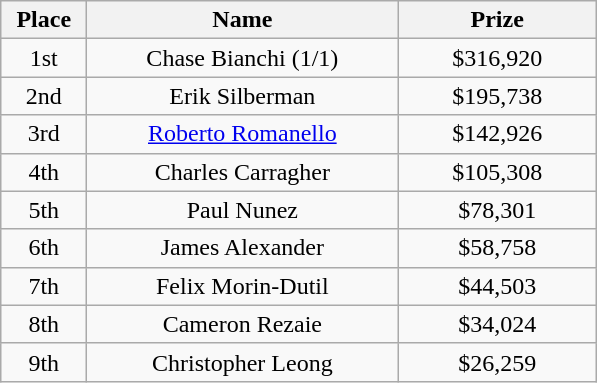<table class="wikitable">
<tr>
<th width="50">Place</th>
<th width="200">Name</th>
<th width="125">Prize</th>
</tr>
<tr>
<td align = "center">1st</td>
<td align = "center">Chase Bianchi (1/1)</td>
<td align = "center">$316,920</td>
</tr>
<tr>
<td align = "center">2nd</td>
<td align = "center">Erik Silberman</td>
<td align = "center">$195,738</td>
</tr>
<tr>
<td align = "center">3rd</td>
<td align = "center"><a href='#'>Roberto Romanello</a></td>
<td align = "center">$142,926</td>
</tr>
<tr>
<td align = "center">4th</td>
<td align = "center">Charles Carragher</td>
<td align = "center">$105,308</td>
</tr>
<tr>
<td align = "center">5th</td>
<td align = "center">Paul Nunez</td>
<td align = "center">$78,301</td>
</tr>
<tr>
<td align = "center">6th</td>
<td align = "center">James Alexander</td>
<td align = "center">$58,758</td>
</tr>
<tr>
<td align = "center">7th</td>
<td align = "center">Felix Morin-Dutil</td>
<td align = "center">$44,503</td>
</tr>
<tr>
<td align = "center">8th</td>
<td align = "center">Cameron Rezaie</td>
<td align = "center">$34,024</td>
</tr>
<tr>
<td align = "center">9th</td>
<td align = "center">Christopher Leong</td>
<td align = "center">$26,259</td>
</tr>
</table>
